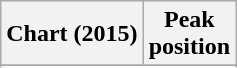<table class="wikitable sortable plainrowheaders" style="text-align:center">
<tr>
<th scope="col">Chart (2015)</th>
<th scope="col">Peak<br>position</th>
</tr>
<tr>
</tr>
<tr>
</tr>
<tr>
</tr>
</table>
